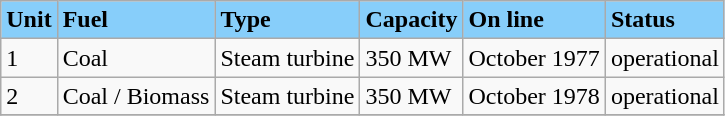<table class="wikitable">
<tr>
<td style="background-color:lightskyblue;"><strong>Unit</strong></td>
<td style="background-color:lightskyblue;"><strong>Fuel</strong></td>
<td style="background-color:lightskyblue;"><strong>Type</strong></td>
<td style="background-color:lightskyblue;"><strong>Capacity</strong></td>
<td style="background-color:lightskyblue;"><strong>On line</strong></td>
<td style="background-color:lightskyblue;"><strong>Status</strong></td>
</tr>
<tr>
<td>1</td>
<td>Coal</td>
<td>Steam turbine</td>
<td>350 MW</td>
<td>October 1977</td>
<td>operational</td>
</tr>
<tr>
<td>2</td>
<td>Coal / Biomass</td>
<td>Steam turbine</td>
<td>350 MW</td>
<td>October 1978</td>
<td>operational</td>
</tr>
<tr>
</tr>
</table>
